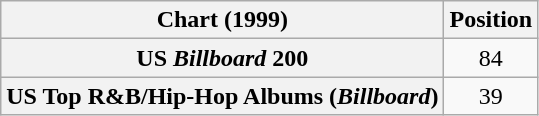<table class="wikitable sortable plainrowheaders">
<tr>
<th>Chart (1999)</th>
<th>Position</th>
</tr>
<tr>
<th scope="row">US <em>Billboard</em> 200</th>
<td align="center">84</td>
</tr>
<tr>
<th scope="row">US Top R&B/Hip-Hop Albums (<em>Billboard</em>)</th>
<td align="center">39</td>
</tr>
</table>
